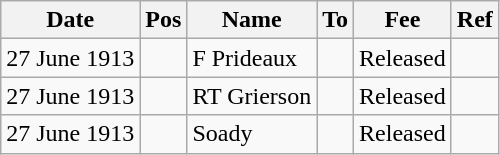<table class="wikitable">
<tr>
<th>Date</th>
<th>Pos</th>
<th>Name</th>
<th>To</th>
<th>Fee</th>
<th>Ref</th>
</tr>
<tr>
<td>27 June 1913</td>
<td></td>
<td>F Prideaux</td>
<td></td>
<td>Released</td>
<td></td>
</tr>
<tr>
<td>27 June 1913</td>
<td></td>
<td>RT Grierson</td>
<td></td>
<td>Released</td>
<td></td>
</tr>
<tr>
<td>27 June 1913</td>
<td></td>
<td>Soady</td>
<td></td>
<td>Released</td>
<td></td>
</tr>
</table>
